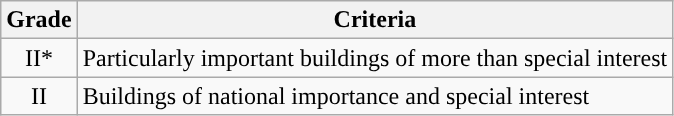<table class="wikitable">
<tr>
<th>Grade</th>
<th>Criteria</th>
</tr>
<tr>
<td align="center" >II*</td>
<td>Particularly important buildings of more than special interest</td>
</tr>
<tr>
<td align="center" >II</td>
<td>Buildings of national importance and special interest</td>
</tr>
</table>
